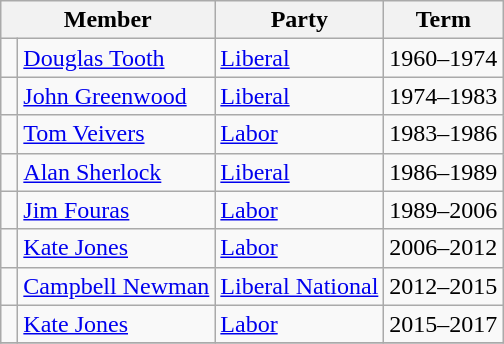<table class="wikitable">
<tr>
<th colspan="2">Member</th>
<th>Party</th>
<th>Term</th>
</tr>
<tr>
<td> </td>
<td><a href='#'>Douglas Tooth</a></td>
<td><a href='#'>Liberal</a></td>
<td>1960–1974</td>
</tr>
<tr>
<td> </td>
<td><a href='#'>John Greenwood</a></td>
<td><a href='#'>Liberal</a></td>
<td>1974–1983</td>
</tr>
<tr>
<td> </td>
<td><a href='#'>Tom Veivers</a></td>
<td><a href='#'>Labor</a></td>
<td>1983–1986</td>
</tr>
<tr>
<td> </td>
<td><a href='#'>Alan Sherlock</a></td>
<td><a href='#'>Liberal</a></td>
<td>1986–1989</td>
</tr>
<tr>
<td> </td>
<td><a href='#'>Jim Fouras</a></td>
<td><a href='#'>Labor</a></td>
<td>1989–2006</td>
</tr>
<tr>
<td> </td>
<td><a href='#'>Kate Jones</a></td>
<td><a href='#'>Labor</a></td>
<td>2006–2012</td>
</tr>
<tr>
<td> </td>
<td><a href='#'>Campbell Newman</a></td>
<td><a href='#'>Liberal National</a></td>
<td>2012–2015</td>
</tr>
<tr>
<td> </td>
<td><a href='#'>Kate Jones</a></td>
<td><a href='#'>Labor</a></td>
<td>2015–2017</td>
</tr>
<tr>
</tr>
</table>
